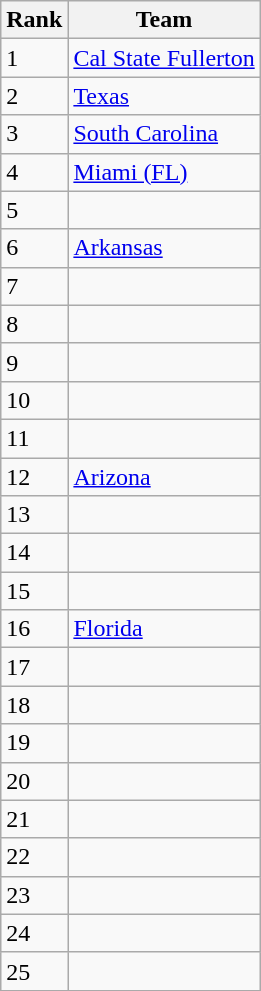<table class=wikitable>
<tr>
<th>Rank</th>
<th>Team</th>
</tr>
<tr>
<td>1</td>
<td><a href='#'>Cal State Fullerton</a></td>
</tr>
<tr>
<td>2</td>
<td><a href='#'>Texas</a></td>
</tr>
<tr>
<td>3</td>
<td><a href='#'>South Carolina</a></td>
</tr>
<tr>
<td>4</td>
<td><a href='#'>Miami (FL)</a></td>
</tr>
<tr>
<td>5</td>
<td></td>
</tr>
<tr>
<td>6</td>
<td><a href='#'>Arkansas</a></td>
</tr>
<tr>
<td>7</td>
<td></td>
</tr>
<tr>
<td>8</td>
<td></td>
</tr>
<tr>
<td>9</td>
<td></td>
</tr>
<tr>
<td>10</td>
<td></td>
</tr>
<tr>
<td>11</td>
<td></td>
</tr>
<tr>
<td>12</td>
<td><a href='#'>Arizona</a></td>
</tr>
<tr>
<td>13</td>
<td></td>
</tr>
<tr>
<td>14</td>
<td></td>
</tr>
<tr>
<td>15</td>
<td></td>
</tr>
<tr>
<td>16</td>
<td><a href='#'>Florida</a></td>
</tr>
<tr>
<td>17</td>
<td></td>
</tr>
<tr>
<td>18</td>
<td></td>
</tr>
<tr>
<td>19</td>
<td></td>
</tr>
<tr>
<td>20</td>
<td></td>
</tr>
<tr>
<td>21</td>
<td></td>
</tr>
<tr>
<td>22</td>
<td></td>
</tr>
<tr>
<td>23</td>
<td></td>
</tr>
<tr>
<td>24</td>
<td></td>
</tr>
<tr>
<td>25</td>
<td></td>
</tr>
</table>
